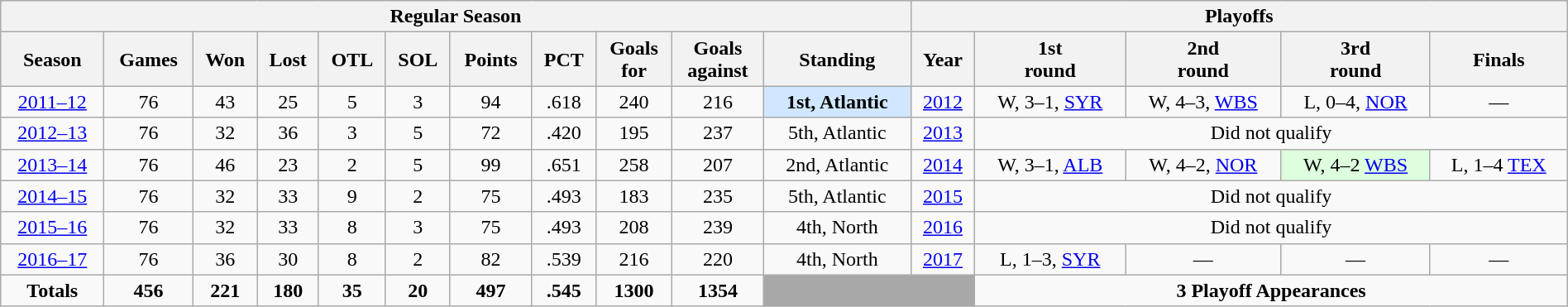<table class="wikitable" style="width:100%; text-align:center; font-size:100%">
<tr>
<th colspan=11>Regular Season</th>
<th colspan=5>Playoffs</th>
</tr>
<tr>
<th>Season</th>
<th>Games</th>
<th>Won</th>
<th>Lost</th>
<th>OTL</th>
<th>SOL</th>
<th>Points</th>
<th>PCT</th>
<th>Goals<br>for</th>
<th>Goals<br>against</th>
<th>Standing</th>
<th>Year</th>
<th>1st<br>round</th>
<th>2nd<br>round</th>
<th>3rd<br>round</th>
<th>Finals</th>
</tr>
<tr>
<td><a href='#'>2011–12</a></td>
<td>76</td>
<td>43</td>
<td>25</td>
<td>5</td>
<td>3</td>
<td>94</td>
<td>.618</td>
<td>240</td>
<td>216</td>
<td bgcolor="#d0e7ff"><strong>1st, Atlantic</strong></td>
<td><a href='#'>2012</a></td>
<td>W, 3–1, <a href='#'>SYR</a></td>
<td>W, 4–3, <a href='#'>WBS</a></td>
<td>L, 0–4, <a href='#'>NOR</a></td>
<td>—</td>
</tr>
<tr>
<td><a href='#'>2012–13</a></td>
<td>76</td>
<td>32</td>
<td>36</td>
<td>3</td>
<td>5</td>
<td>72</td>
<td>.420</td>
<td>195</td>
<td>237</td>
<td>5th, Atlantic</td>
<td><a href='#'>2013</a></td>
<td colspan=4>Did not qualify</td>
</tr>
<tr>
<td><a href='#'>2013–14</a></td>
<td>76</td>
<td>46</td>
<td>23</td>
<td>2</td>
<td>5</td>
<td>99</td>
<td>.651</td>
<td>258</td>
<td>207</td>
<td>2nd, Atlantic</td>
<td><a href='#'>2014</a></td>
<td>W, 3–1, <a href='#'>ALB</a></td>
<td>W, 4–2, <a href='#'>NOR</a></td>
<td bgcolor="#ddffdd">W, 4–2 <a href='#'>WBS</a></td>
<td>L, 1–4 <a href='#'>TEX</a></td>
</tr>
<tr>
<td><a href='#'>2014–15</a></td>
<td>76</td>
<td>32</td>
<td>33</td>
<td>9</td>
<td>2</td>
<td>75</td>
<td>.493</td>
<td>183</td>
<td>235</td>
<td>5th, Atlantic</td>
<td><a href='#'>2015</a></td>
<td colspan=4>Did not qualify</td>
</tr>
<tr>
<td><a href='#'>2015–16</a></td>
<td>76</td>
<td>32</td>
<td>33</td>
<td>8</td>
<td>3</td>
<td>75</td>
<td>.493</td>
<td>208</td>
<td>239</td>
<td>4th, North</td>
<td><a href='#'>2016</a></td>
<td colspan=4>Did not qualify</td>
</tr>
<tr>
<td><a href='#'>2016–17</a></td>
<td>76</td>
<td>36</td>
<td>30</td>
<td>8</td>
<td>2</td>
<td>82</td>
<td>.539</td>
<td>216</td>
<td>220</td>
<td>4th, North</td>
<td><a href='#'>2017</a></td>
<td>L, 1–3, <a href='#'>SYR</a></td>
<td>—</td>
<td>—</td>
<td>—</td>
</tr>
<tr style="font-weight:bold;">
<td>Totals</td>
<td>456</td>
<td>221</td>
<td>180</td>
<td>35</td>
<td>20</td>
<td>497</td>
<td>.545</td>
<td>1300</td>
<td>1354</td>
<td colspan=2 bgcolor="#A8A8A8"></td>
<td colspan=4>3 Playoff Appearances</td>
</tr>
</table>
